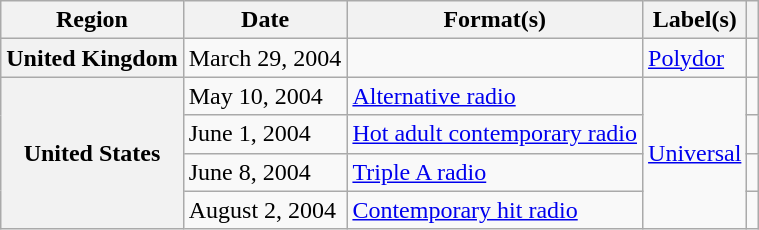<table class="wikitable plainrowheaders">
<tr>
<th scope="col">Region</th>
<th scope="col">Date</th>
<th scope="col">Format(s)</th>
<th scope="col">Label(s)</th>
<th scope="col"></th>
</tr>
<tr>
<th scope="row">United Kingdom</th>
<td>March 29, 2004</td>
<td></td>
<td><a href='#'>Polydor</a></td>
<td align="center"></td>
</tr>
<tr>
<th scope="row" rowspan="4">United States</th>
<td>May 10, 2004</td>
<td><a href='#'>Alternative radio</a></td>
<td rowspan="4"><a href='#'>Universal</a></td>
<td align="center"></td>
</tr>
<tr>
<td>June 1, 2004</td>
<td><a href='#'>Hot adult contemporary radio</a></td>
<td align="center"></td>
</tr>
<tr>
<td>June 8, 2004</td>
<td><a href='#'>Triple A radio</a></td>
<td align="center"></td>
</tr>
<tr>
<td>August 2, 2004</td>
<td><a href='#'>Contemporary hit radio</a></td>
<td align="center"></td>
</tr>
</table>
